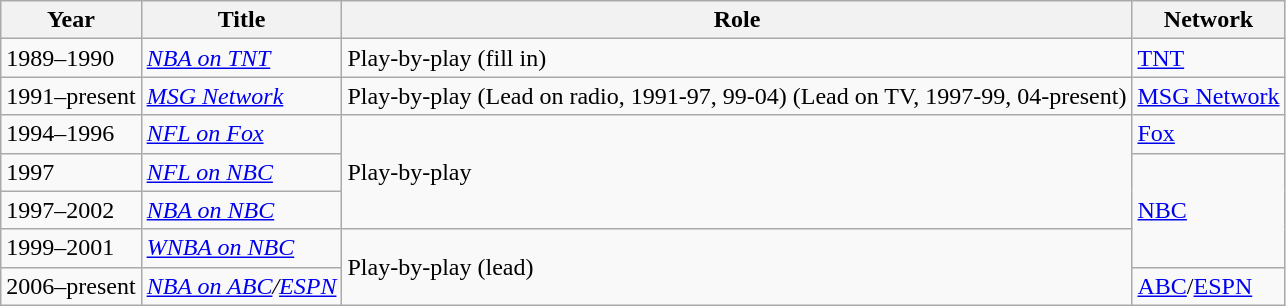<table class="wikitable sortable">
<tr>
<th>Year</th>
<th>Title</th>
<th>Role</th>
<th>Network</th>
</tr>
<tr>
<td>1989–1990</td>
<td><em><a href='#'>NBA on TNT</a></em></td>
<td>Play-by-play (fill in)</td>
<td><a href='#'>TNT</a></td>
</tr>
<tr>
<td>1991–present</td>
<td><em><a href='#'>MSG Network</a></em></td>
<td>Play-by-play (Lead on radio, 1991-97, 99-04) (Lead on TV, 1997-99, 04-present)</td>
<td><a href='#'>MSG Network</a></td>
</tr>
<tr>
<td>1994–1996</td>
<td><em><a href='#'>NFL on Fox</a></em></td>
<td rowspan="3">Play-by-play</td>
<td><a href='#'>Fox</a></td>
</tr>
<tr>
<td>1997</td>
<td><em><a href='#'>NFL on NBC</a></em></td>
<td rowspan="3"><a href='#'>NBC</a></td>
</tr>
<tr>
<td>1997–2002</td>
<td><em><a href='#'>NBA on NBC</a></em></td>
</tr>
<tr>
<td>1999–2001</td>
<td><em><a href='#'>WNBA on NBC</a></em></td>
<td rowspan="2">Play-by-play (lead)</td>
</tr>
<tr>
<td>2006–present</td>
<td><em><a href='#'>NBA on ABC</a>/<a href='#'>ESPN</a></em></td>
<td><a href='#'>ABC</a>/<a href='#'>ESPN</a></td>
</tr>
</table>
